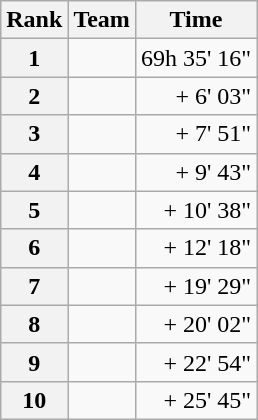<table class="wikitable">
<tr>
<th scope="col">Rank</th>
<th scope="col">Team</th>
<th scope="col">Time</th>
</tr>
<tr>
<th scope="row">1</th>
<td> </td>
<td align="right">69h 35' 16"</td>
</tr>
<tr>
<th scope="row">2</th>
<td> </td>
<td align="right">+ 6' 03"</td>
</tr>
<tr>
<th scope="row">3</th>
<td> </td>
<td align="right">+ 7' 51"</td>
</tr>
<tr>
<th scope="row">4</th>
<td> </td>
<td align="right">+ 9' 43"</td>
</tr>
<tr>
<th scope="row">5</th>
<td> </td>
<td align="right">+ 10' 38"</td>
</tr>
<tr>
<th scope="row">6</th>
<td> </td>
<td align="right">+ 12' 18"</td>
</tr>
<tr>
<th scope="row">7</th>
<td> </td>
<td align="right">+ 19' 29"</td>
</tr>
<tr>
<th scope="row">8</th>
<td> </td>
<td align="right">+ 20' 02"</td>
</tr>
<tr>
<th scope="row">9</th>
<td> </td>
<td align="right">+ 22' 54"</td>
</tr>
<tr>
<th scope="row">10</th>
<td> </td>
<td align="right">+ 25' 45"</td>
</tr>
</table>
